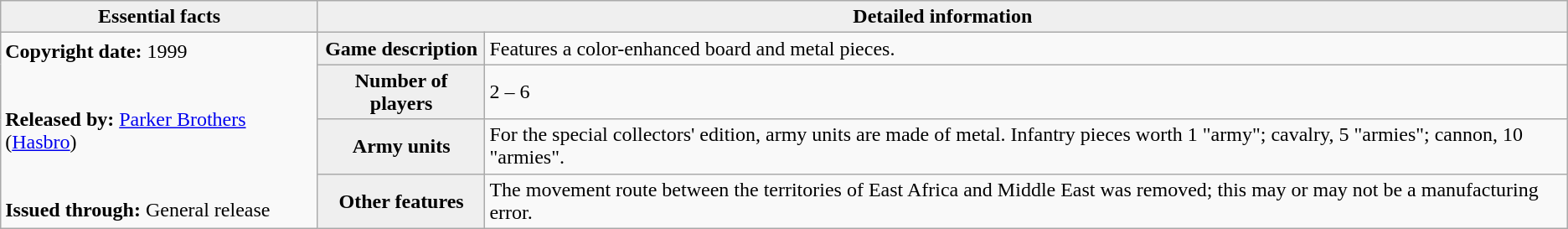<table class="wikitable">
<tr>
<th style="background:#efefef;">Essential facts</th>
<th style="background:#efefef;" colspan=2>Detailed information</th>
</tr>
<tr>
<td rowspan=4><strong>Copyright date:</strong> 1999<br><br><br> <strong>Released by:</strong> <a href='#'>Parker Brothers</a> (<a href='#'>Hasbro</a>) <br><br><br> <strong>Issued through:</strong> General release</td>
<th style="background:#efefef;">Game description</th>
<td>Features a color-enhanced board and metal pieces.</td>
</tr>
<tr>
<th style="background:#efefef;">Number of players</th>
<td>2 – 6</td>
</tr>
<tr>
<th style="background:#efefef;">Army units</th>
<td>For the special collectors' edition, army units are made of metal. Infantry pieces worth 1 "army"; cavalry, 5 "armies"; cannon, 10 "armies".</td>
</tr>
<tr>
<th style="background:#efefef;">Other features</th>
<td>The movement route between the territories of East Africa and Middle East was removed; this may or may not be a manufacturing error.</td>
</tr>
</table>
